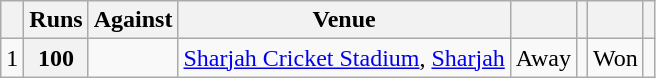<table class="wikitable">
<tr>
<th></th>
<th>Runs</th>
<th>Against</th>
<th>Venue</th>
<th></th>
<th></th>
<th></th>
<th></th>
</tr>
<tr>
<td>1</td>
<th>100</th>
<td></td>
<td><a href='#'>Sharjah Cricket Stadium</a>, <a href='#'>Sharjah</a></td>
<td>Away</td>
<td></td>
<td>Won</td>
<td></td>
</tr>
</table>
